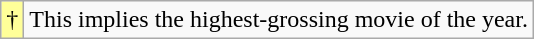<table class="wikitable">
<tr>
<td style="background-color:#FFFF99">†</td>
<td>This implies the highest-grossing movie of the year.</td>
</tr>
</table>
